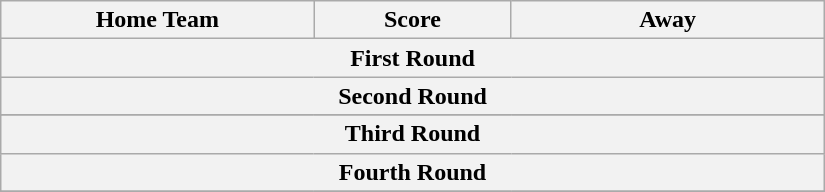<table class="wikitable" style="text-align: center; width:550px">
<tr>
<th scope="col" width="195px">Home Team</th>
<th scope="col" width="120px">Score</th>
<th scope="col" width="195px">Away</th>
</tr>
<tr>
<th colspan="3">First Round<br>





</th>
</tr>
<tr>
<th colspan="3">Second Round<br></th>
</tr>
<tr>
</tr>
<tr>
</tr>
<tr>
</tr>
<tr>
<th colspan="3">Third Round<br>
</th>
</tr>
<tr>
<th colspan="3">Fourth Round<br></th>
</tr>
<tr>
</tr>
</table>
